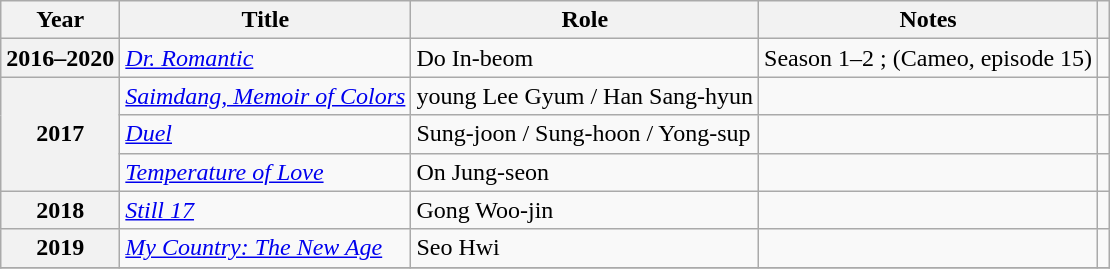<table class="wikitable sortable plainrowheaders">
<tr>
<th scope="col">Year</th>
<th scope="col">Title</th>
<th scope="col">Role</th>
<th scope="col">Notes</th>
<th scope="col" class="unsortable"></th>
</tr>
<tr>
<th scope="row" rowspan="1">2016–2020</th>
<td><em><a href='#'>Dr. Romantic</a></em></td>
<td>Do In-beom</td>
<td>Season 1–2 ; (Cameo, episode 15)</td>
<td style="text-align:center"></td>
</tr>
<tr>
<th scope="row"  rowspan="3">2017</th>
<td><em><a href='#'>Saimdang, Memoir of Colors</a></em></td>
<td>young Lee Gyum / Han Sang-hyun</td>
<td></td>
<td style="text-align:center"></td>
</tr>
<tr>
<td><a href='#'><em>Duel</em></a></td>
<td>Sung-joon / Sung-hoon / Yong-sup</td>
<td></td>
<td style="text-align:center"></td>
</tr>
<tr>
<td><em><a href='#'>Temperature of Love</a></em></td>
<td>On Jung-seon</td>
<td></td>
<td style="text-align:center"></td>
</tr>
<tr>
<th scope="row">2018</th>
<td><em><a href='#'>Still 17</a></em></td>
<td>Gong Woo-jin</td>
<td></td>
<td style="text-align:center"></td>
</tr>
<tr>
<th scope="row">2019</th>
<td><em><a href='#'>My Country: The New Age</a></em></td>
<td>Seo Hwi</td>
<td></td>
<td style="text-align:center"></td>
</tr>
<tr>
</tr>
</table>
